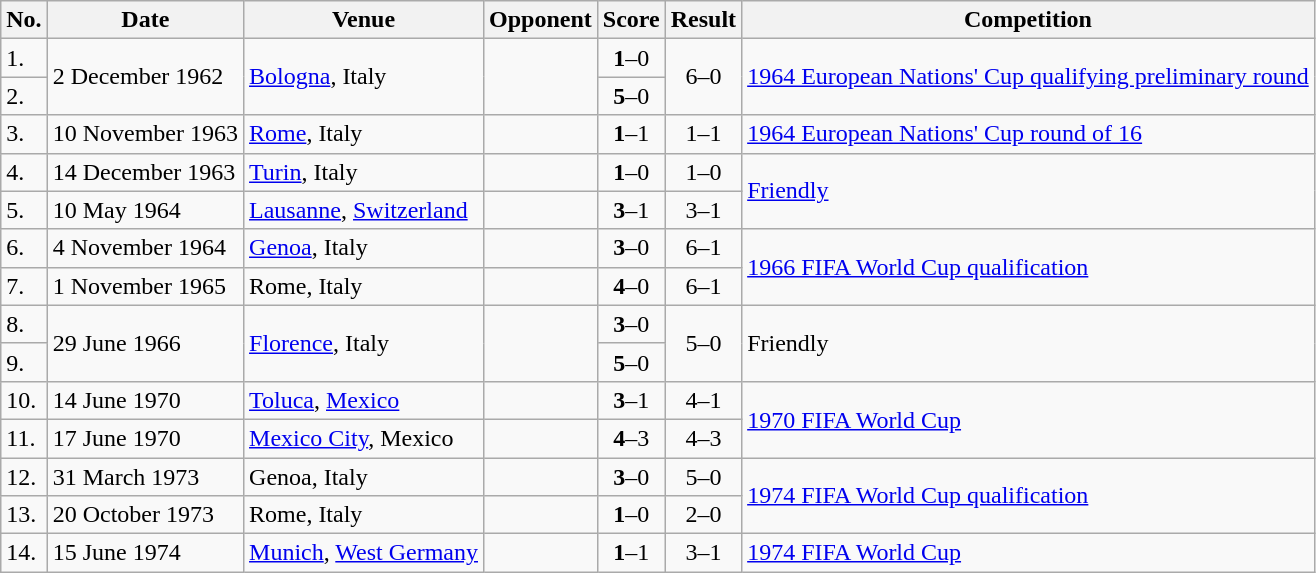<table class="wikitable">
<tr>
<th>No.</th>
<th>Date</th>
<th>Venue</th>
<th>Opponent</th>
<th>Score</th>
<th>Result</th>
<th>Competition</th>
</tr>
<tr>
<td>1.</td>
<td rowspan=2>2 December 1962</td>
<td rowspan=2><a href='#'>Bologna</a>, Italy</td>
<td rowspan=2></td>
<td align=center><strong>1</strong>–0</td>
<td rowspan=2 align=center>6–0</td>
<td rowspan=2><a href='#'>1964 European Nations' Cup qualifying preliminary round</a></td>
</tr>
<tr>
<td>2.</td>
<td align=center><strong>5</strong>–0</td>
</tr>
<tr>
<td>3.</td>
<td>10 November 1963</td>
<td><a href='#'>Rome</a>, Italy</td>
<td></td>
<td align=center><strong>1</strong>–1</td>
<td align=center>1–1</td>
<td><a href='#'>1964 European Nations' Cup round of 16</a></td>
</tr>
<tr>
<td>4.</td>
<td>14 December 1963</td>
<td><a href='#'>Turin</a>, Italy</td>
<td></td>
<td align=center><strong>1</strong>–0</td>
<td align=center>1–0</td>
<td rowspan=2><a href='#'>Friendly</a></td>
</tr>
<tr>
<td>5.</td>
<td>10 May 1964</td>
<td><a href='#'>Lausanne</a>, <a href='#'>Switzerland</a></td>
<td></td>
<td align=center><strong>3</strong>–1</td>
<td align=center>3–1</td>
</tr>
<tr>
<td>6.</td>
<td>4 November 1964</td>
<td><a href='#'>Genoa</a>, Italy</td>
<td></td>
<td align=center><strong>3</strong>–0</td>
<td align=center>6–1</td>
<td rowspan=2><a href='#'>1966 FIFA World Cup qualification</a></td>
</tr>
<tr>
<td>7.</td>
<td>1 November 1965</td>
<td>Rome, Italy</td>
<td></td>
<td align=center><strong>4</strong>–0</td>
<td align=center>6–1</td>
</tr>
<tr>
<td>8.</td>
<td rowspan=2>29 June 1966</td>
<td rowspan=2><a href='#'>Florence</a>, Italy</td>
<td rowspan=2></td>
<td align=center><strong>3</strong>–0</td>
<td rowspan=2 align=center>5–0</td>
<td rowspan=2>Friendly</td>
</tr>
<tr>
<td>9.</td>
<td align=center><strong>5</strong>–0</td>
</tr>
<tr>
<td>10.</td>
<td>14 June 1970</td>
<td><a href='#'>Toluca</a>, <a href='#'>Mexico</a></td>
<td></td>
<td align=center><strong>3</strong>–1</td>
<td align=center>4–1</td>
<td rowspan=2><a href='#'>1970 FIFA World Cup</a></td>
</tr>
<tr>
<td>11.</td>
<td>17 June 1970</td>
<td><a href='#'>Mexico City</a>, Mexico</td>
<td></td>
<td align=center><strong>4</strong>–3</td>
<td align=center>4–3 </td>
</tr>
<tr>
<td>12.</td>
<td>31 March 1973</td>
<td>Genoa, Italy</td>
<td></td>
<td align=center><strong>3</strong>–0</td>
<td align=center>5–0</td>
<td rowspan=2><a href='#'>1974 FIFA World Cup qualification</a></td>
</tr>
<tr>
<td>13.</td>
<td>20 October 1973</td>
<td>Rome, Italy</td>
<td></td>
<td align=center><strong>1</strong>–0</td>
<td align=center>2–0</td>
</tr>
<tr>
<td>14.</td>
<td>15 June 1974</td>
<td><a href='#'>Munich</a>, <a href='#'>West Germany</a></td>
<td></td>
<td align=center><strong>1</strong>–1</td>
<td align=center>3–1</td>
<td><a href='#'>1974 FIFA World Cup</a></td>
</tr>
</table>
